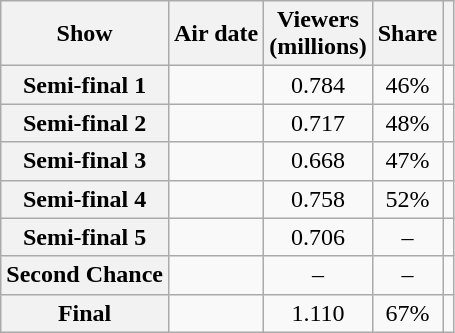<table class="wikitable plainrowheaders sortable" style="text-align:center">
<tr>
<th scope="col" class="unsortable">Show</th>
<th scope="col">Air date</th>
<th scope="col">Viewers<br>(millions)</th>
<th scope="col">Share</th>
<th scope="col" class="unsortable"></th>
</tr>
<tr>
<th scope="row">Semi-final 1</th>
<td></td>
<td>0.784</td>
<td>46%</td>
<td></td>
</tr>
<tr>
<th scope="row">Semi-final 2</th>
<td></td>
<td>0.717</td>
<td>48%</td>
<td></td>
</tr>
<tr>
<th scope="row">Semi-final 3</th>
<td></td>
<td>0.668</td>
<td>47%</td>
<td></td>
</tr>
<tr>
<th scope="row">Semi-final 4</th>
<td></td>
<td>0.758</td>
<td>52%</td>
<td></td>
</tr>
<tr>
<th scope="row">Semi-final 5</th>
<td></td>
<td>0.706</td>
<td>–</td>
<td></td>
</tr>
<tr>
<th scope="row">Second Chance</th>
<td></td>
<td>–</td>
<td>–</td>
<td></td>
</tr>
<tr>
<th scope="row">Final</th>
<td></td>
<td>1.110</td>
<td>67%</td>
<td></td>
</tr>
</table>
